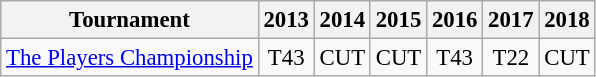<table class="wikitable" style="font-size:95%;text-align:center;">
<tr>
<th>Tournament</th>
<th>2013</th>
<th>2014</th>
<th>2015</th>
<th>2016</th>
<th>2017</th>
<th>2018</th>
</tr>
<tr>
<td align=left><a href='#'>The Players Championship</a></td>
<td>T43</td>
<td>CUT</td>
<td>CUT</td>
<td>T43</td>
<td>T22</td>
<td>CUT</td>
</tr>
</table>
